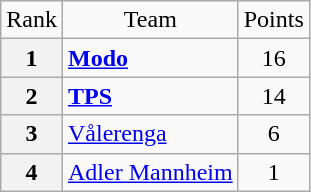<table class="wikitable" style="text-align: center;">
<tr>
<td>Rank</td>
<td>Team</td>
<td>Points</td>
</tr>
<tr>
<th>1</th>
<td style="text-align: left;"> <strong><a href='#'>Modo</a></strong></td>
<td>16</td>
</tr>
<tr>
<th>2</th>
<td style="text-align: left;"> <strong><a href='#'>TPS</a></strong></td>
<td>14</td>
</tr>
<tr>
<th>3</th>
<td style="text-align: left;"> <a href='#'>Vålerenga</a></td>
<td>6</td>
</tr>
<tr>
<th>4</th>
<td style="text-align: left;"> <a href='#'>Adler Mannheim</a></td>
<td>1</td>
</tr>
</table>
